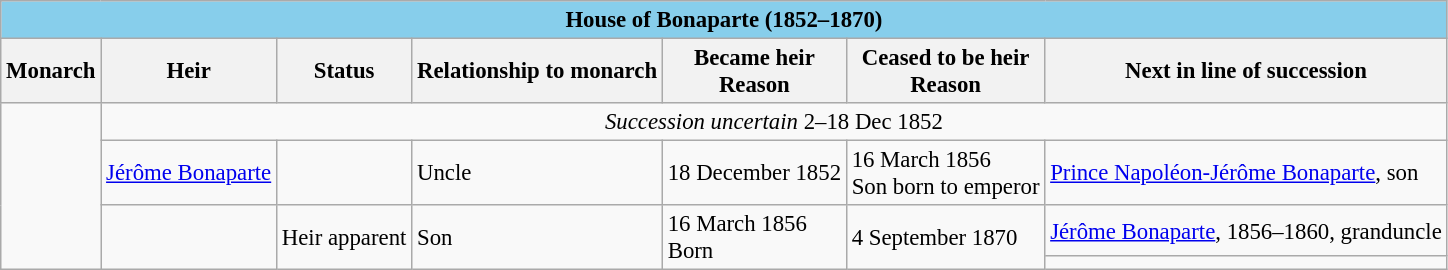<table class="wikitable" style="font-size:95%">
<tr>
<th colspan="7" style="background: skyblue;">House of Bonaparte (1852–1870)</th>
</tr>
<tr>
<th>Monarch</th>
<th>Heir</th>
<th>Status</th>
<th>Relationship to monarch</th>
<th>Became heir<br>Reason</th>
<th>Ceased to be heir<br>Reason</th>
<th>Next in line of succession</th>
</tr>
<tr>
<td rowspan=4></td>
<td colspan=6 style="text-align:center"><em>Succession uncertain</em> 2–18 Dec 1852</td>
</tr>
<tr>
<td><a href='#'>Jérôme Bonaparte</a></td>
<td></td>
<td>Uncle</td>
<td>18 December 1852<br></td>
<td>16 March 1856<br>Son born to emperor</td>
<td><a href='#'>Prince Napoléon-Jérôme Bonaparte</a>, son</td>
</tr>
<tr>
<td rowspan=2></td>
<td rowspan=2>Heir apparent</td>
<td rowspan=2>Son</td>
<td rowspan=2>16 March 1856<br>Born</td>
<td rowspan=2>4 September 1870<br></td>
<td><a href='#'>Jérôme Bonaparte</a>, 1856–1860, granduncle</td>
</tr>
<tr>
<td></td>
</tr>
</table>
